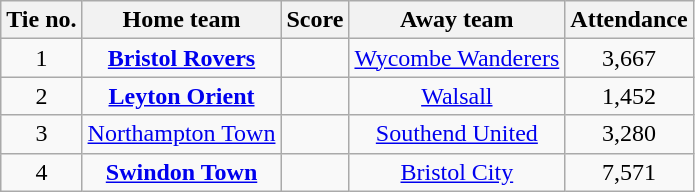<table class="wikitable" style="text-align: center">
<tr>
<th>Tie no.</th>
<th>Home team</th>
<th>Score</th>
<th>Away team</th>
<th>Attendance</th>
</tr>
<tr>
<td>1</td>
<td><strong><a href='#'>Bristol Rovers</a></strong></td>
<td></td>
<td><a href='#'>Wycombe Wanderers</a></td>
<td>3,667</td>
</tr>
<tr>
<td>2</td>
<td><strong><a href='#'>Leyton Orient</a></strong></td>
<td></td>
<td><a href='#'>Walsall</a></td>
<td>1,452</td>
</tr>
<tr>
<td>3</td>
<td><a href='#'>Northampton Town</a></td>
<td></td>
<td><a href='#'>Southend United</a></td>
<td>3,280</td>
</tr>
<tr>
<td>4</td>
<td><strong><a href='#'>Swindon Town</a></strong></td>
<td></td>
<td><a href='#'>Bristol City</a></td>
<td>7,571</td>
</tr>
</table>
